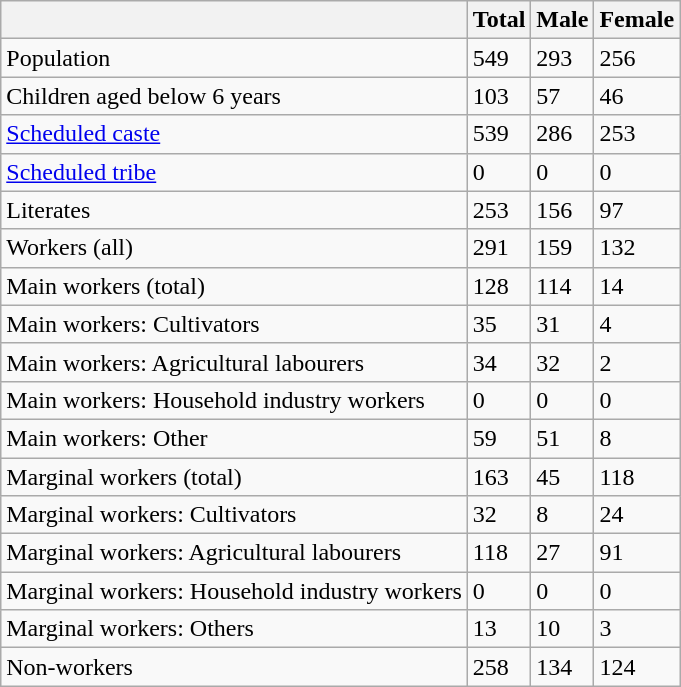<table class="wikitable sortable">
<tr>
<th></th>
<th>Total</th>
<th>Male</th>
<th>Female</th>
</tr>
<tr>
<td>Population</td>
<td>549</td>
<td>293</td>
<td>256</td>
</tr>
<tr>
<td>Children aged below 6 years</td>
<td>103</td>
<td>57</td>
<td>46</td>
</tr>
<tr>
<td><a href='#'>Scheduled caste</a></td>
<td>539</td>
<td>286</td>
<td>253</td>
</tr>
<tr>
<td><a href='#'>Scheduled tribe</a></td>
<td>0</td>
<td>0</td>
<td>0</td>
</tr>
<tr>
<td>Literates</td>
<td>253</td>
<td>156</td>
<td>97</td>
</tr>
<tr>
<td>Workers (all)</td>
<td>291</td>
<td>159</td>
<td>132</td>
</tr>
<tr>
<td>Main workers (total)</td>
<td>128</td>
<td>114</td>
<td>14</td>
</tr>
<tr>
<td>Main workers: Cultivators</td>
<td>35</td>
<td>31</td>
<td>4</td>
</tr>
<tr>
<td>Main workers: Agricultural labourers</td>
<td>34</td>
<td>32</td>
<td>2</td>
</tr>
<tr>
<td>Main workers: Household industry workers</td>
<td>0</td>
<td>0</td>
<td>0</td>
</tr>
<tr>
<td>Main workers: Other</td>
<td>59</td>
<td>51</td>
<td>8</td>
</tr>
<tr>
<td>Marginal workers (total)</td>
<td>163</td>
<td>45</td>
<td>118</td>
</tr>
<tr>
<td>Marginal workers: Cultivators</td>
<td>32</td>
<td>8</td>
<td>24</td>
</tr>
<tr>
<td>Marginal workers: Agricultural labourers</td>
<td>118</td>
<td>27</td>
<td>91</td>
</tr>
<tr>
<td>Marginal workers: Household industry workers</td>
<td>0</td>
<td>0</td>
<td>0</td>
</tr>
<tr>
<td>Marginal workers: Others</td>
<td>13</td>
<td>10</td>
<td>3</td>
</tr>
<tr>
<td>Non-workers</td>
<td>258</td>
<td>134</td>
<td>124</td>
</tr>
</table>
